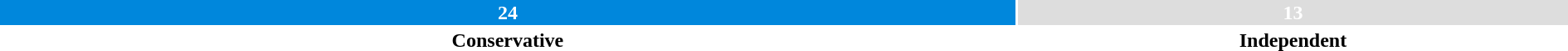<table style="width:100%; text-align:center;">
<tr style="color:white;">
<td style="background:#0087DC; width:64.86%;"><strong>24</strong></td>
<td style="background:#DDDDDD; width:35.14%;"><strong>13</strong></td>
</tr>
<tr>
<td><span><strong>Conservative</strong></span></td>
<td><span><strong>Independent</strong></span></td>
</tr>
</table>
